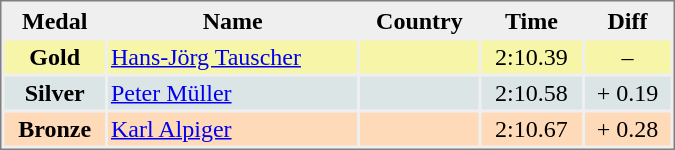<table style="border-style:solid;border-width:1px;border-color:#808080;background-color:#EFEFEF" cellspacing="2" cellpadding="2" width="450px">
<tr bgcolor="#EFEFEF">
<th>Medal</th>
<th>Name</th>
<th>Country</th>
<th>Time</th>
<th>Diff</th>
</tr>
<tr align="center" valign="top" bgcolor="#F7F6A8">
<th>Gold</th>
<td align="left"><a href='#'>Hans-Jörg Tauscher</a></td>
<td align="left"></td>
<td>2:10.39</td>
<td>–</td>
</tr>
<tr align="center" valign="top" bgcolor="#DCE5E5">
<th>Silver</th>
<td align="left"><a href='#'>Peter Müller</a></td>
<td align="left"> </td>
<td>2:10.58</td>
<td>+ 0.19</td>
</tr>
<tr align="center" valign="top" bgcolor="#FFDAB9">
<th>Bronze</th>
<td align="left"><a href='#'>Karl Alpiger</a></td>
<td align="left"> </td>
<td>2:10.67</td>
<td>+ 0.28</td>
</tr>
</table>
